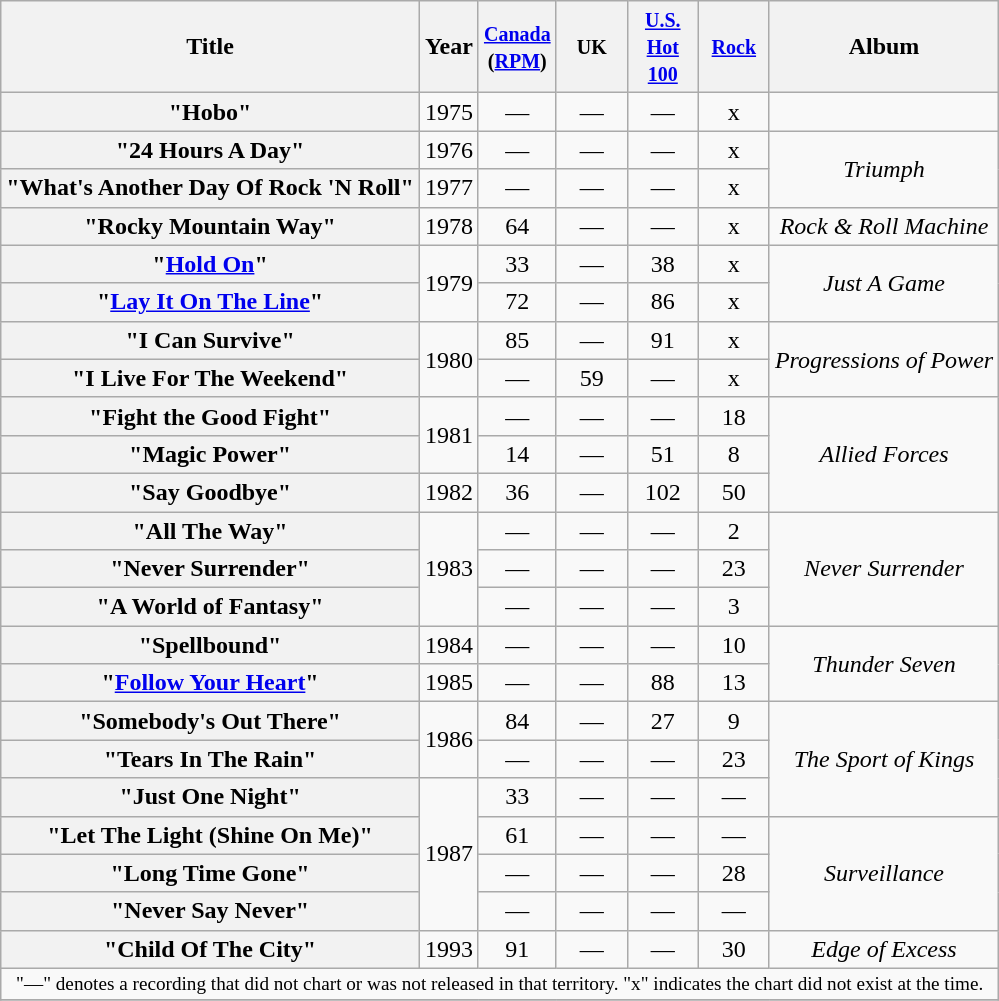<table class="wikitable plainrowheaders" style="text-align:center;">
<tr>
<th scope="col">Title</th>
<th scope="col">Year</th>
<th scope="col" width="40"><small><a href='#'>Canada</a> (<a href='#'>RPM</a>)</small></th>
<th scope="col" width="40"><small>UK</small></th>
<th scope="col" width="40"><small><a href='#'>U.S. Hot 100</a></small></th>
<th scope="col" width="40"><small><a href='#'>Rock</a></small></th>
<th>Album</th>
</tr>
<tr>
<th scope="row">"Hobo"</th>
<td>1975</td>
<td>—</td>
<td>—</td>
<td>—</td>
<td>x</td>
<td></td>
</tr>
<tr>
<th scope="row">"24 Hours A Day"</th>
<td>1976</td>
<td>—</td>
<td>—</td>
<td>—</td>
<td>x</td>
<td rowspan="2"><em>Triumph</em></td>
</tr>
<tr>
<th scope="row">"What's Another Day Of Rock 'N Roll"</th>
<td>1977</td>
<td>—</td>
<td>—</td>
<td>—</td>
<td>x</td>
</tr>
<tr>
<th scope="row">"Rocky Mountain Way"</th>
<td>1978</td>
<td>64</td>
<td>—</td>
<td>—</td>
<td>x</td>
<td><em>Rock & Roll Machine</em></td>
</tr>
<tr>
<th scope="row">"<a href='#'>Hold On</a>"</th>
<td rowspan="2">1979</td>
<td>33</td>
<td>—</td>
<td>38</td>
<td>x</td>
<td rowspan="2"><em>Just A Game</em></td>
</tr>
<tr>
<th scope="row">"<a href='#'>Lay It On The Line</a>"</th>
<td>72</td>
<td>—</td>
<td>86</td>
<td>x</td>
</tr>
<tr>
<th scope="row">"I Can Survive"</th>
<td rowspan="2">1980</td>
<td>85</td>
<td>—</td>
<td>91</td>
<td>x</td>
<td rowspan="2"><em>Progressions of Power</em></td>
</tr>
<tr>
<th scope="row">"I Live For The Weekend"</th>
<td>—</td>
<td>59</td>
<td>—</td>
<td>x</td>
</tr>
<tr>
<th scope="row">"Fight the Good Fight"</th>
<td rowspan="2">1981</td>
<td>—</td>
<td>—</td>
<td>—</td>
<td>18</td>
<td rowspan="3"><em>Allied Forces</em></td>
</tr>
<tr>
<th scope="row">"Magic Power"</th>
<td>14</td>
<td>—</td>
<td>51</td>
<td>8</td>
</tr>
<tr>
<th scope="row">"Say Goodbye"</th>
<td>1982</td>
<td>36</td>
<td>—</td>
<td>102</td>
<td>50</td>
</tr>
<tr>
<th scope="row">"All The Way"</th>
<td rowspan="3">1983</td>
<td>—</td>
<td>—</td>
<td>—</td>
<td>2</td>
<td rowspan="3"><em>Never Surrender</em></td>
</tr>
<tr>
<th scope="row">"Never Surrender"</th>
<td>—</td>
<td>—</td>
<td>—</td>
<td>23</td>
</tr>
<tr>
<th scope="row">"A World of Fantasy"</th>
<td>—</td>
<td>—</td>
<td>—</td>
<td>3</td>
</tr>
<tr>
<th scope="row">"Spellbound"</th>
<td>1984</td>
<td>—</td>
<td>—</td>
<td>—</td>
<td>10</td>
<td rowspan="2"><em>Thunder Seven</em></td>
</tr>
<tr>
<th scope="row">"<a href='#'>Follow Your Heart</a>"</th>
<td>1985</td>
<td>—</td>
<td>—</td>
<td>88</td>
<td>13</td>
</tr>
<tr>
<th scope="row">"Somebody's Out There"</th>
<td rowspan="2">1986</td>
<td>84</td>
<td>—</td>
<td>27</td>
<td>9</td>
<td rowspan="3"><em>The Sport of Kings</em></td>
</tr>
<tr>
<th scope="row">"Tears In The Rain"</th>
<td>—</td>
<td>—</td>
<td>—</td>
<td>23</td>
</tr>
<tr>
<th scope="row">"Just One Night"</th>
<td rowspan="4">1987</td>
<td>33</td>
<td>—</td>
<td>—</td>
<td>—</td>
</tr>
<tr>
<th scope="row">"Let The Light (Shine On Me)"</th>
<td>61</td>
<td>—</td>
<td>—</td>
<td>—</td>
<td rowspan="3"><em>Surveillance</em></td>
</tr>
<tr>
<th scope="row">"Long Time Gone"</th>
<td>—</td>
<td>—</td>
<td>—</td>
<td>28</td>
</tr>
<tr>
<th scope="row">"Never Say Never"</th>
<td>—</td>
<td>—</td>
<td>—</td>
<td>—</td>
</tr>
<tr>
<th scope="row">"Child Of The City"</th>
<td>1993</td>
<td>91</td>
<td>—</td>
<td>—</td>
<td>30</td>
<td><em>Edge of Excess</em></td>
</tr>
<tr>
<td align="center" colspan="7" style="font-size:80%">"—" denotes a recording that did not chart or was not released in that territory. "x" indicates the chart did not exist at the time.</td>
</tr>
<tr>
</tr>
</table>
